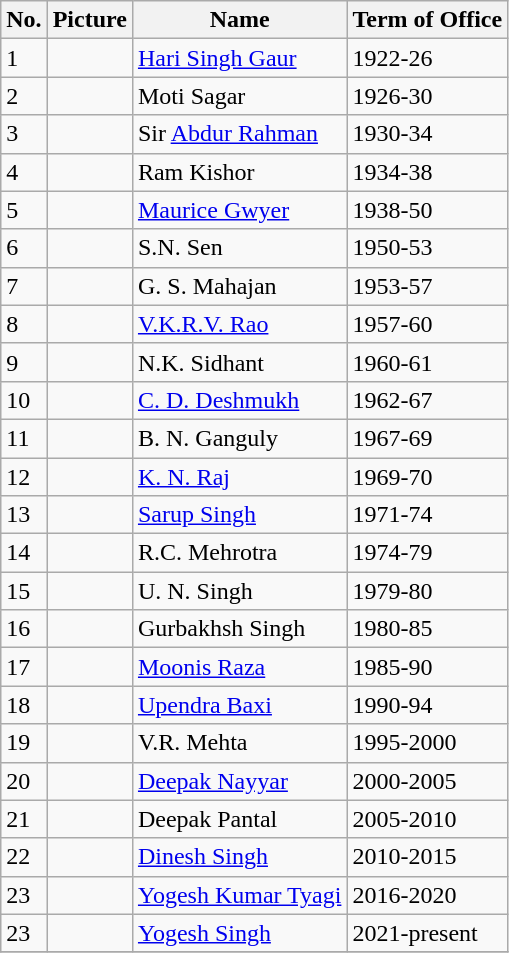<table class="wikitable">
<tr>
<th>No.</th>
<th>Picture</th>
<th>Name</th>
<th>Term of Office</th>
</tr>
<tr>
<td>1</td>
<td></td>
<td><a href='#'>Hari Singh Gaur</a></td>
<td>1922-26</td>
</tr>
<tr>
<td>2</td>
<td></td>
<td>Moti Sagar</td>
<td>1926-30</td>
</tr>
<tr>
<td>3</td>
<td></td>
<td>Sir <a href='#'>Abdur Rahman</a></td>
<td>1930-34</td>
</tr>
<tr>
<td>4</td>
<td></td>
<td>Ram Kishor</td>
<td>1934-38</td>
</tr>
<tr>
<td>5</td>
<td></td>
<td><a href='#'>Maurice Gwyer</a></td>
<td>1938-50</td>
</tr>
<tr>
<td>6</td>
<td></td>
<td>S.N. Sen</td>
<td>1950-53</td>
</tr>
<tr>
<td>7</td>
<td></td>
<td>G. S. Mahajan</td>
<td>1953-57</td>
</tr>
<tr>
<td>8</td>
<td></td>
<td><a href='#'>V.K.R.V. Rao</a></td>
<td>1957-60</td>
</tr>
<tr>
<td>9</td>
<td></td>
<td>N.K. Sidhant</td>
<td>1960-61</td>
</tr>
<tr>
<td>10</td>
<td></td>
<td><a href='#'>C. D. Deshmukh</a></td>
<td>1962-67</td>
</tr>
<tr>
<td>11</td>
<td></td>
<td>B. N. Ganguly</td>
<td>1967-69</td>
</tr>
<tr>
<td>12</td>
<td></td>
<td><a href='#'>K. N. Raj</a></td>
<td>1969-70</td>
</tr>
<tr>
<td>13</td>
<td></td>
<td><a href='#'>Sarup Singh</a></td>
<td>1971-74</td>
</tr>
<tr>
<td>14</td>
<td></td>
<td>R.C. Mehrotra</td>
<td>1974-79</td>
</tr>
<tr>
<td>15</td>
<td></td>
<td>U. N. Singh</td>
<td>1979-80</td>
</tr>
<tr>
<td>16</td>
<td></td>
<td>Gurbakhsh Singh</td>
<td>1980-85</td>
</tr>
<tr>
<td>17</td>
<td></td>
<td><a href='#'>Moonis Raza</a></td>
<td>1985-90</td>
</tr>
<tr>
<td>18</td>
<td></td>
<td><a href='#'>Upendra Baxi</a></td>
<td>1990-94</td>
</tr>
<tr>
<td>19</td>
<td></td>
<td>V.R. Mehta</td>
<td>1995-2000</td>
</tr>
<tr>
<td>20</td>
<td></td>
<td><a href='#'>Deepak Nayyar</a></td>
<td>2000-2005</td>
</tr>
<tr>
<td>21</td>
<td></td>
<td>Deepak Pantal</td>
<td>2005-2010</td>
</tr>
<tr>
<td>22</td>
<td></td>
<td><a href='#'>Dinesh Singh</a></td>
<td>2010-2015</td>
</tr>
<tr>
<td>23</td>
<td></td>
<td><a href='#'>Yogesh Kumar Tyagi</a></td>
<td>2016-2020</td>
</tr>
<tr>
<td>23</td>
<td></td>
<td><a href='#'>Yogesh Singh</a></td>
<td>2021-present</td>
</tr>
<tr>
</tr>
</table>
